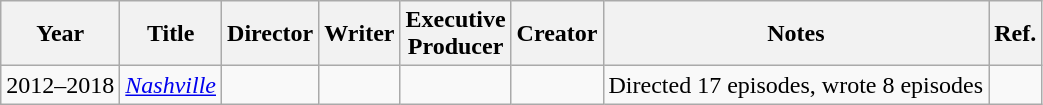<table class="wikitable">
<tr>
<th>Year</th>
<th>Title</th>
<th>Director</th>
<th>Writer</th>
<th>Executive<br>Producer</th>
<th>Creator</th>
<th>Notes</th>
<th>Ref.</th>
</tr>
<tr>
<td>2012–2018</td>
<td><em><a href='#'>Nashville</a></em></td>
<td></td>
<td></td>
<td></td>
<td></td>
<td>Directed 17 episodes, wrote 8 episodes</td>
<td></td>
</tr>
</table>
